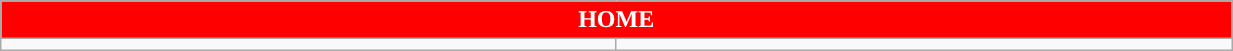<table class="wikitable collapsible collapsed" style="width:65%">
<tr>
<th colspan=16 ! style="color:#FFFFFF; background:#FF0000">HOME</th>
</tr>
<tr>
<td></td>
<td></td>
</tr>
</table>
